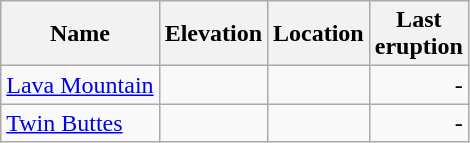<table class="wikitable">
<tr>
<th>Name</th>
<th>Elevation</th>
<th>Location</th>
<th>Last<br>eruption</th>
</tr>
<tr align="right">
<td align="left"><a href='#'>Lava Mountain</a></td>
<td></td>
<td></td>
<td>-</td>
</tr>
<tr align="right">
<td align="left"><a href='#'>Twin Buttes</a></td>
<td></td>
<td></td>
<td>-</td>
</tr>
</table>
